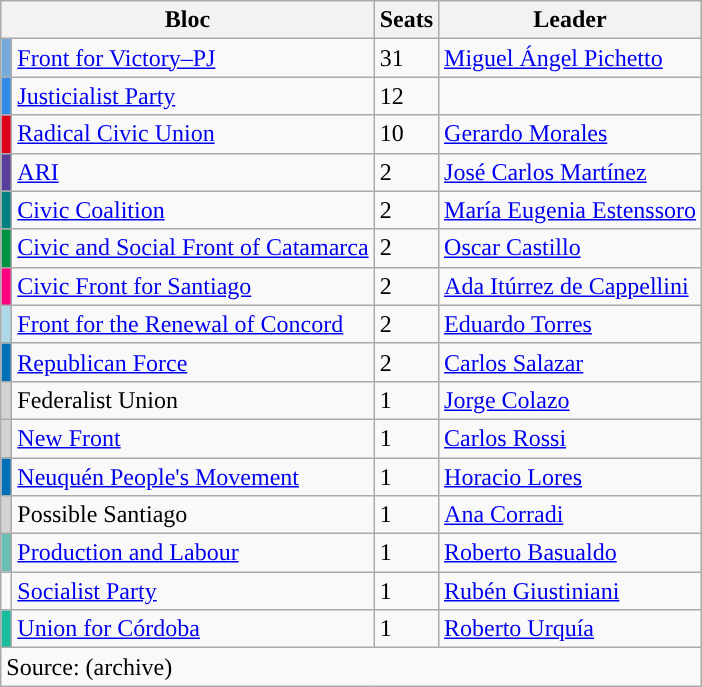<table class="wikitable">
<tr>
<th colspan="2">Bloc</th>
<th>Seats</th>
<th>Leader</th>
</tr>
<tr>
<td style="background-color: #75AADB"></td>
<td><a href='#'>Front for Victory–PJ</a></td>
<td>31</td>
<td><a href='#'>Miguel Ángel Pichetto</a></td>
</tr>
<tr>
<td style="background-color: #318CE7"></td>
<td><a href='#'>Justicialist Party</a></td>
<td>12</td>
<td></td>
</tr>
<tr>
<td style="background-color: #E10019"></td>
<td><a href='#'>Radical Civic Union</a></td>
<td>10</td>
<td><a href='#'>Gerardo Morales</a></td>
</tr>
<tr>
<td style="background-color: #583f99"></td>
<td><a href='#'>ARI</a></td>
<td>2</td>
<td><a href='#'>José Carlos Martínez</a></td>
</tr>
<tr>
<td style="background-color: #008080"></td>
<td><a href='#'>Civic Coalition</a></td>
<td>2</td>
<td><a href='#'>María Eugenia Estenssoro</a></td>
</tr>
<tr>
<td style="background-color: #009241"></td>
<td><a href='#'>Civic and Social Front of Catamarca</a></td>
<td>2</td>
<td><a href='#'>Oscar Castillo</a></td>
</tr>
<tr>
<td style="background-color: #FF0080"></td>
<td><a href='#'>Civic Front for Santiago</a></td>
<td>2</td>
<td><a href='#'>Ada Itúrrez de Cappellini</a></td>
</tr>
<tr>
<td style="background-color: #ADD8E6"></td>
<td><a href='#'>Front for the Renewal of Concord</a></td>
<td>2</td>
<td><a href='#'>Eduardo Torres</a></td>
</tr>
<tr>
<td style="background-color: #0070B8"></td>
<td><a href='#'>Republican Force</a></td>
<td>2</td>
<td><a href='#'>Carlos Salazar</a></td>
</tr>
<tr>
<td style="background-color: #D3D3D3"></td>
<td>Federalist Union</td>
<td>1</td>
<td><a href='#'>Jorge Colazo</a></td>
</tr>
<tr>
<td style="background-color: #D3D3D3"></td>
<td><a href='#'>New Front</a></td>
<td>1</td>
<td><a href='#'>Carlos Rossi</a></td>
</tr>
<tr>
<td style="background-color: #0070b8"></td>
<td><a href='#'>Neuquén People's Movement</a></td>
<td>1</td>
<td><a href='#'>Horacio Lores</a></td>
</tr>
<tr>
<td style="background-color: #D3D3D3"></td>
<td>Possible Santiago</td>
<td>1</td>
<td><a href='#'>Ana Corradi</a></td>
</tr>
<tr>
<td style="background-color: #6bbeb6"></td>
<td><a href='#'>Production and Labour</a></td>
<td>1</td>
<td><a href='#'>Roberto Basualdo</a></td>
</tr>
<tr>
<td style="background-color: "></td>
<td><a href='#'>Socialist Party</a></td>
<td>1</td>
<td><a href='#'>Rubén Giustiniani</a></td>
</tr>
<tr>
<td style="background-color: #19bc9d"></td>
<td><a href='#'>Union for Córdoba</a></td>
<td>1</td>
<td><a href='#'>Roberto Urquía</a></td>
</tr>
<tr>
<td colspan=4>Source:  (archive)</td>
</tr>
</table>
